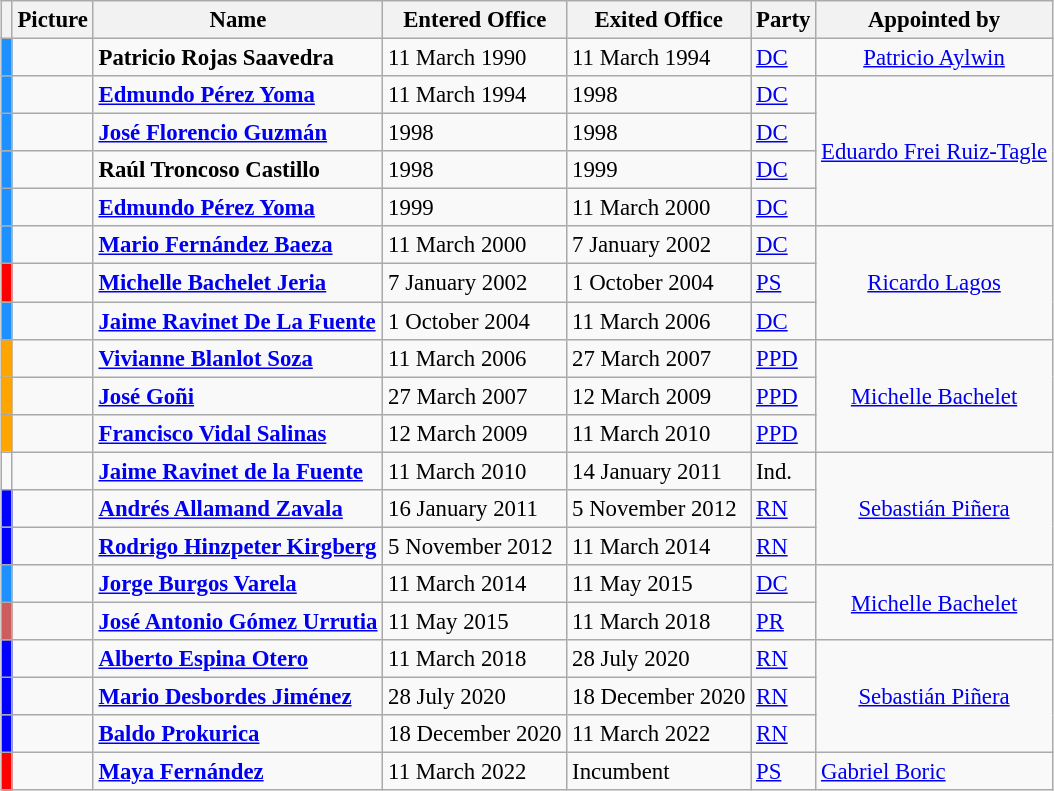<table class="wikitable" style="margin:1em auto; font-size:95%;">
<tr>
<th></th>
<th>Picture</th>
<th>Name</th>
<th>Entered Office</th>
<th>Exited Office</th>
<th>Party</th>
<th>Appointed by</th>
</tr>
<tr>
<td style="background:dodgerblue;"></td>
<td></td>
<td><strong>Patricio Rojas Saavedra</strong></td>
<td>11 March 1990</td>
<td>11 March 1994</td>
<td><a href='#'>DC</a></td>
<td align=center><a href='#'>Patricio Aylwin</a></td>
</tr>
<tr>
<td style="background:dodgerblue;"></td>
<td></td>
<td><strong><a href='#'>Edmundo Pérez Yoma</a></strong></td>
<td>11 March 1994</td>
<td>1998</td>
<td><a href='#'>DC</a></td>
<td rowspan=4 align=center><a href='#'>Eduardo Frei Ruiz-Tagle</a></td>
</tr>
<tr>
<td style="background:dodgerblue;"></td>
<td></td>
<td><strong><a href='#'>José Florencio Guzmán</a></strong></td>
<td>1998</td>
<td>1998</td>
<td><a href='#'>DC</a></td>
</tr>
<tr>
<td style="background:dodgerblue;"></td>
<td></td>
<td><strong>Raúl Troncoso Castillo</strong></td>
<td>1998</td>
<td>1999</td>
<td><a href='#'>DC</a></td>
</tr>
<tr>
<td style="background:dodgerblue;"></td>
<td></td>
<td><strong><a href='#'>Edmundo Pérez Yoma</a></strong></td>
<td>1999</td>
<td>11 March 2000</td>
<td><a href='#'>DC</a></td>
</tr>
<tr>
<td style="background:dodgerblue;"></td>
<td></td>
<td><strong><a href='#'>Mario Fernández Baeza</a></strong></td>
<td>11 March 2000</td>
<td>7 January 2002</td>
<td><a href='#'>DC</a></td>
<td rowspan=3 align=center><a href='#'>Ricardo Lagos</a></td>
</tr>
<tr>
<td style="background:red;"></td>
<td></td>
<td><strong><a href='#'>Michelle Bachelet Jeria</a></strong></td>
<td>7 January 2002</td>
<td>1 October 2004</td>
<td><a href='#'>PS</a></td>
</tr>
<tr>
<td style="background:dodgerblue;"></td>
<td></td>
<td><strong><a href='#'>Jaime Ravinet De La Fuente</a></strong></td>
<td>1 October 2004</td>
<td>11 March 2006</td>
<td><a href='#'>DC</a></td>
</tr>
<tr>
<td style="background:orange;"></td>
<td></td>
<td><strong><a href='#'>Vivianne Blanlot Soza</a></strong></td>
<td>11 March 2006</td>
<td>27 March 2007</td>
<td><a href='#'>PPD</a></td>
<td rowspan=3 align=center><a href='#'>Michelle Bachelet</a></td>
</tr>
<tr>
<td style="background:orange;"></td>
<td></td>
<td><strong><a href='#'>José Goñi</a></strong></td>
<td>27 March 2007</td>
<td>12 March 2009</td>
<td><a href='#'>PPD</a></td>
</tr>
<tr>
<td style="background:orange;"></td>
<td></td>
<td><strong><a href='#'>Francisco Vidal Salinas</a></strong></td>
<td>12 March 2009</td>
<td>11 March 2010</td>
<td><a href='#'>PPD</a></td>
</tr>
<tr>
<td></td>
<td></td>
<td><strong><a href='#'>Jaime Ravinet de la Fuente</a></strong></td>
<td>11 March 2010</td>
<td>14 January 2011</td>
<td>Ind.</td>
<td rowspan=3 align=center><a href='#'>Sebastián Piñera</a></td>
</tr>
<tr>
<td style="background:blue;"></td>
<td></td>
<td><strong><a href='#'>Andrés Allamand Zavala</a></strong></td>
<td>16 January 2011</td>
<td>5 November 2012</td>
<td><a href='#'>RN</a></td>
</tr>
<tr>
<td style="background:blue;"></td>
<td></td>
<td><strong><a href='#'>Rodrigo Hinzpeter Kirgberg</a></strong></td>
<td>5 November 2012</td>
<td>11 March 2014</td>
<td><a href='#'>RN</a></td>
</tr>
<tr>
<td style="background:dodgerblue;"></td>
<td></td>
<td><strong><a href='#'>Jorge Burgos Varela</a></strong></td>
<td>11 March 2014</td>
<td>11 May 2015</td>
<td><a href='#'>DC</a></td>
<td rowspan=2 align=center><a href='#'>Michelle Bachelet</a></td>
</tr>
<tr>
<td style="background:#CD5C5C;"></td>
<td></td>
<td><strong><a href='#'>José Antonio Gómez Urrutia</a></strong></td>
<td>11 May 2015</td>
<td>11 March 2018</td>
<td><a href='#'>PR</a></td>
</tr>
<tr>
<td style="background:blue;"></td>
<td></td>
<td><strong><a href='#'>Alberto Espina Otero</a></strong></td>
<td>11 March 2018</td>
<td>28 July 2020</td>
<td><a href='#'>RN</a></td>
<td rowspan=3 align=center><a href='#'>Sebastián Piñera</a></td>
</tr>
<tr>
<td style="background:blue;"></td>
<td></td>
<td><strong><a href='#'>Mario Desbordes Jiménez</a></strong></td>
<td>28 July 2020</td>
<td>18 December 2020</td>
<td><a href='#'>RN</a></td>
</tr>
<tr>
<td style="background:blue;"></td>
<td></td>
<td><strong><a href='#'>Baldo Prokurica</a></strong></td>
<td>18 December 2020</td>
<td>11 March 2022</td>
<td><a href='#'>RN</a></td>
</tr>
<tr>
<td style="background:red;"></td>
<td></td>
<td><strong><a href='#'>Maya Fernández</a></strong></td>
<td>11 March 2022</td>
<td>Incumbent</td>
<td><a href='#'>PS</a></td>
<td><a href='#'>Gabriel Boric</a></td>
</tr>
</table>
